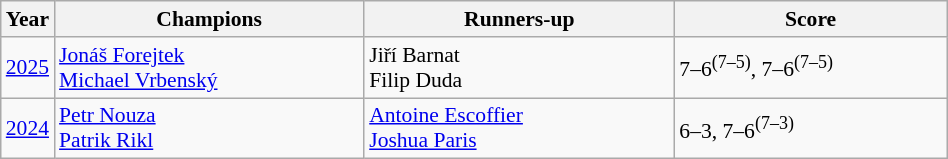<table class="wikitable" style="font-size:90%">
<tr>
<th>Year</th>
<th width="200">Champions</th>
<th width="200">Runners-up</th>
<th width="175">Score</th>
</tr>
<tr>
<td><a href='#'>2025</a></td>
<td> <a href='#'>Jonáš Forejtek</a><br> <a href='#'>Michael Vrbenský</a></td>
<td> Jiří Barnat<br> Filip Duda</td>
<td>7–6<sup>(7–5)</sup>, 7–6<sup>(7–5)</sup></td>
</tr>
<tr>
<td><a href='#'>2024</a></td>
<td> <a href='#'>Petr Nouza</a><br> <a href='#'>Patrik Rikl</a></td>
<td> <a href='#'>Antoine Escoffier</a><br> <a href='#'>Joshua Paris</a></td>
<td>6–3, 7–6<sup>(7–3)</sup></td>
</tr>
</table>
